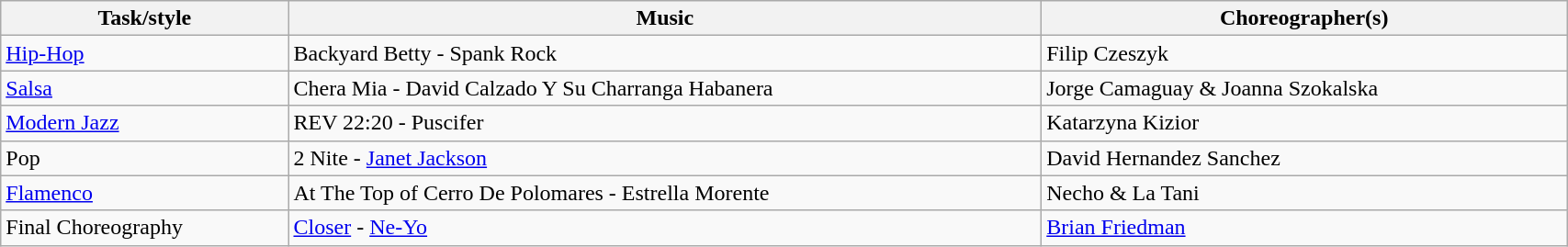<table class="wikitable" width="90%">
<tr>
<th>Task/style</th>
<th>Music</th>
<th>Choreographer(s)</th>
</tr>
<tr>
<td><a href='#'>Hip-Hop</a></td>
<td>Backyard Betty - Spank Rock</td>
<td>Filip Czeszyk</td>
</tr>
<tr>
<td><a href='#'>Salsa</a></td>
<td>Chera Mia - David Calzado Y Su Charranga Habanera</td>
<td>Jorge Camaguay & Joanna Szokalska</td>
</tr>
<tr>
<td><a href='#'>Modern Jazz</a></td>
<td>REV 22:20 - Puscifer</td>
<td>Katarzyna Kizior</td>
</tr>
<tr>
<td>Pop</td>
<td>2 Nite - <a href='#'>Janet Jackson</a></td>
<td>David Hernandez Sanchez</td>
</tr>
<tr>
<td><a href='#'>Flamenco</a></td>
<td>At The Top of Cerro De Polomares - Estrella Morente</td>
<td>Necho & La Tani</td>
</tr>
<tr>
<td>Final Choreography</td>
<td><a href='#'>Closer</a> - <a href='#'>Ne-Yo</a></td>
<td><a href='#'>Brian Friedman</a></td>
</tr>
</table>
